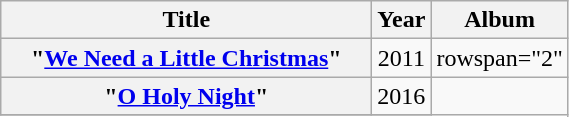<table class="wikitable plainrowheaders" style=text-align:center>
<tr>
<th scope="col" style="width:15em;">Title</th>
<th scope="col">Year</th>
<th scope="col">Album</th>
</tr>
<tr>
<th scope="row">"<a href='#'>We Need a Little Christmas</a>"</th>
<td>2011</td>
<td>rowspan="2" </td>
</tr>
<tr>
<th scope="row">"<a href='#'>O Holy Night</a>"</th>
<td>2016</td>
</tr>
<tr>
</tr>
</table>
